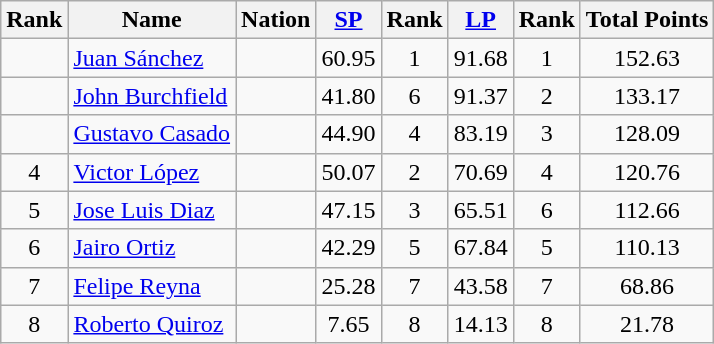<table class="wikitable sortable">
<tr>
<th>Rank</th>
<th>Name</th>
<th>Nation</th>
<th><a href='#'>SP</a></th>
<th>Rank</th>
<th><a href='#'>LP</a></th>
<th>Rank</th>
<th>Total Points</th>
</tr>
<tr align="center">
<td></td>
<td align=left><a href='#'>Juan Sánchez</a></td>
<td align=left></td>
<td>60.95</td>
<td>1</td>
<td>91.68</td>
<td>1</td>
<td>152.63</td>
</tr>
<tr align="center">
<td></td>
<td align=left><a href='#'>John Burchfield</a></td>
<td align=left></td>
<td>41.80</td>
<td>6</td>
<td>91.37</td>
<td>2</td>
<td>133.17</td>
</tr>
<tr align="center">
<td></td>
<td align=left><a href='#'>Gustavo Casado</a></td>
<td align=left></td>
<td>44.90</td>
<td>4</td>
<td>83.19</td>
<td>3</td>
<td>128.09</td>
</tr>
<tr align="center">
<td>4</td>
<td align=left><a href='#'>Victor López</a></td>
<td align=left></td>
<td>50.07</td>
<td>2</td>
<td>70.69</td>
<td>4</td>
<td>120.76</td>
</tr>
<tr align="center">
<td>5</td>
<td align=left><a href='#'>Jose Luis Diaz</a></td>
<td align=left></td>
<td>47.15</td>
<td>3</td>
<td>65.51</td>
<td>6</td>
<td>112.66</td>
</tr>
<tr align="center">
<td>6</td>
<td align=left><a href='#'>Jairo Ortiz</a></td>
<td align=left></td>
<td>42.29</td>
<td>5</td>
<td>67.84</td>
<td>5</td>
<td>110.13</td>
</tr>
<tr align="center">
<td>7</td>
<td align=left><a href='#'>Felipe Reyna</a></td>
<td align=left></td>
<td>25.28</td>
<td>7</td>
<td>43.58</td>
<td>7</td>
<td>68.86</td>
</tr>
<tr align="center">
<td>8</td>
<td align=left><a href='#'>Roberto Quiroz</a></td>
<td align=left></td>
<td>7.65</td>
<td>8</td>
<td>14.13</td>
<td>8</td>
<td>21.78</td>
</tr>
</table>
